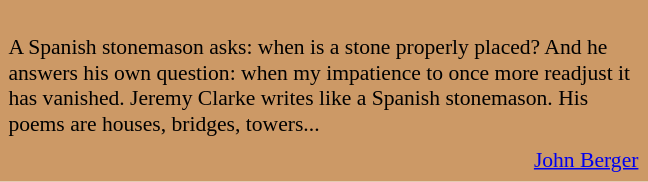<table class="toccolours" style="float: right; margin-left: 2em; margin-right: 1em; font-size: 90%; background:#CC9966; width:30em; max-width: 40%;" cellspacing="5">
<tr>
<td style="text-align: left;"><br>A Spanish stonemason asks: when is a stone properly placed?  And he answers his own question: when my impatience to once more readjust it has vanished.  Jeremy Clarke writes like a Spanish stonemason.  His poems are houses, bridges, towers...</td>
</tr>
<tr>
<td style="text-align: right;"><a href='#'>John Berger</a></td>
</tr>
</table>
